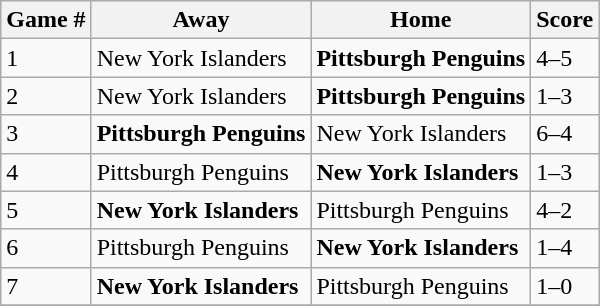<table class="wikitable">
<tr>
<th>Game #</th>
<th>Away</th>
<th>Home</th>
<th>Score</th>
</tr>
<tr>
<td>1</td>
<td>New York Islanders</td>
<td><strong>Pittsburgh Penguins</strong></td>
<td>4–5</td>
</tr>
<tr>
<td>2</td>
<td>New York Islanders</td>
<td><strong>Pittsburgh Penguins</strong></td>
<td>1–3</td>
</tr>
<tr>
<td>3</td>
<td><strong>Pittsburgh Penguins</strong></td>
<td>New York Islanders</td>
<td>6–4</td>
</tr>
<tr>
<td>4</td>
<td>Pittsburgh Penguins</td>
<td><strong>New York Islanders</strong></td>
<td>1–3</td>
</tr>
<tr>
<td>5</td>
<td><strong>New York Islanders</strong></td>
<td>Pittsburgh Penguins</td>
<td>4–2</td>
</tr>
<tr>
<td>6</td>
<td>Pittsburgh Penguins</td>
<td><strong>New York Islanders</strong></td>
<td>1–4</td>
</tr>
<tr>
<td>7</td>
<td><strong>New York Islanders</strong></td>
<td>Pittsburgh Penguins</td>
<td>1–0</td>
</tr>
<tr>
</tr>
</table>
